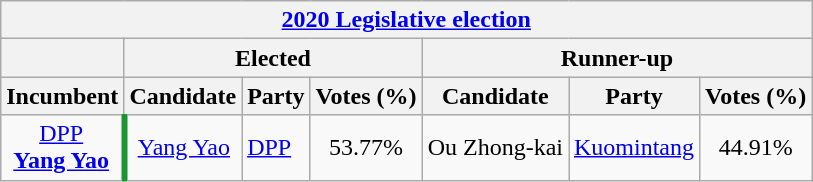<table class="wikitable collapsible sortable" style="text-align:center">
<tr>
<th colspan=7><a href='#'>2020 Legislative election</a></th>
</tr>
<tr>
<th> </th>
<th colspan=3>Elected</th>
<th colspan=3>Runner-up</th>
</tr>
<tr>
<th>Incumbent</th>
<th>Candidate</th>
<th>Party</th>
<th>Votes (%)</th>
<th>Candidate</th>
<th>Party</th>
<th>Votes (%)</th>
</tr>
<tr>
<td><a href='#'>DPP</a><br><strong><a href='#'>Yang Yao</a></strong></td>
<td align="center" style="border-left:4px solid #1B9431;"><a href='#'>Yang Yao</a></td>
<td align="left"><a href='#'>DPP</a></td>
<td>53.77%</td>
<td>Ou Zhong-kai</td>
<td align="left"><a href='#'>Kuomintang</a></td>
<td>44.91%</td>
</tr>
</table>
